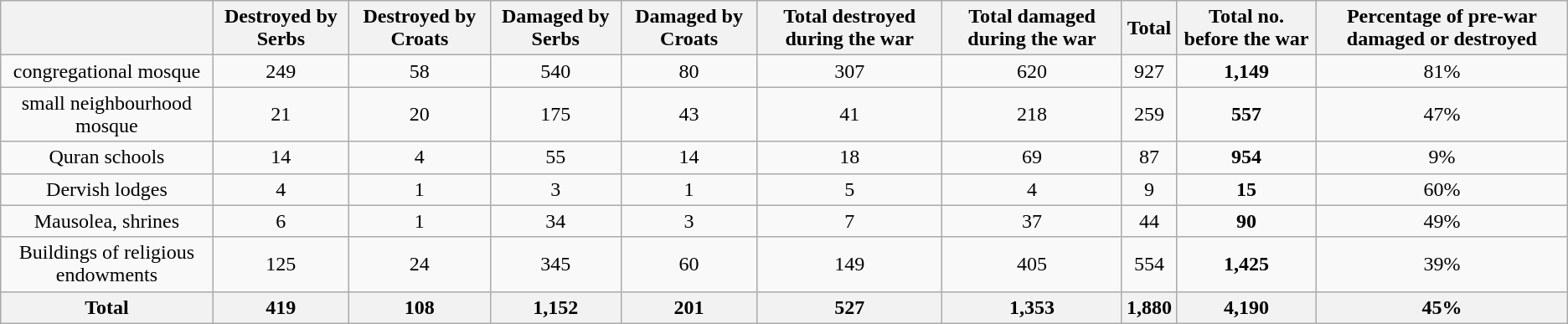<table class="wikitable" style="text-align:center">
<tr>
<th></th>
<th>Destroyed by Serbs</th>
<th>Destroyed by Croats</th>
<th>Damaged by Serbs</th>
<th>Damaged by Croats</th>
<th>Total destroyed during the war</th>
<th>Total damaged during the war</th>
<th>Total</th>
<th>Total no. before the war</th>
<th>Percentage of pre-war damaged or destroyed</th>
</tr>
<tr>
<td>congregational mosque</td>
<td>249</td>
<td>58</td>
<td>540</td>
<td>80</td>
<td>307</td>
<td>620</td>
<td>927</td>
<td><strong>1,149</strong></td>
<td>81%</td>
</tr>
<tr>
<td>small neighbourhood mosque</td>
<td>21</td>
<td>20</td>
<td>175</td>
<td>43</td>
<td>41</td>
<td>218</td>
<td>259</td>
<td><strong>557</strong></td>
<td>47%</td>
</tr>
<tr>
<td>Quran schools</td>
<td>14</td>
<td>4</td>
<td>55</td>
<td>14</td>
<td>18</td>
<td>69</td>
<td>87</td>
<td><strong>954</strong></td>
<td>9%</td>
</tr>
<tr>
<td>Dervish lodges</td>
<td>4</td>
<td>1</td>
<td>3</td>
<td>1</td>
<td>5</td>
<td>4</td>
<td>9</td>
<td><strong>15</strong></td>
<td>60%</td>
</tr>
<tr>
<td>Mausolea, shrines</td>
<td>6</td>
<td>1</td>
<td>34</td>
<td>3</td>
<td>7</td>
<td>37</td>
<td>44</td>
<td><strong>90</strong></td>
<td>49%</td>
</tr>
<tr>
<td>Buildings of religious endowments</td>
<td>125</td>
<td>24</td>
<td>345</td>
<td>60</td>
<td>149</td>
<td>405</td>
<td>554</td>
<td><strong>1,425</strong></td>
<td>39%</td>
</tr>
<tr bgcolor="#e0e0e0">
<th align="left">Total</th>
<th colspan="1">419</th>
<th colspan="1">108</th>
<th colspan="1">1,152</th>
<th colspan="1">201</th>
<th colspan="1">527</th>
<th colspan="1">1,353</th>
<th colspan="1">1,880</th>
<th colspan="1">4,190</th>
<th colspan="1">45%</th>
</tr>
</table>
